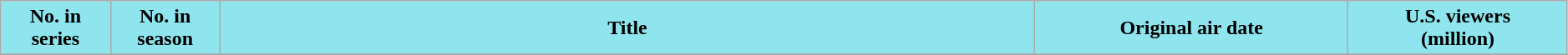<table class="wikitable plainrowheaders" style="width:99%;">
<tr>
<th scope="col" style="background-color: #8EE5EE; color: #000000;" width=7%>No. in<br>series</th>
<th scope="col" style="background-color: #8EE5EE; color: #000000;" width=7%>No. in<br>season</th>
<th scope="col" style="background-color: #8EE5EE; color: #000000;">Title</th>
<th scope="col" style="background-color: #8EE5EE; color: #000000;" width=20%>Original air date</th>
<th scope="col" style="background-color: #8EE5EE; color: #000000;" width=14%>U.S. viewers<br>(million)</th>
</tr>
<tr>
</tr>
</table>
